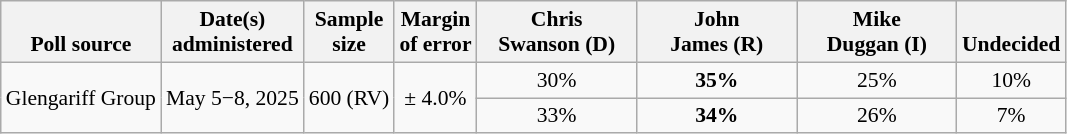<table class="wikitable" style="font-size:90%;text-align:center;">
<tr valign=bottom>
<th>Poll source</th>
<th>Date(s)<br>administered</th>
<th>Sample<br>size</th>
<th>Margin<br>of error</th>
<th style="width:100px;">Chris<br>Swanson (D)</th>
<th style="width:100px;">John<br>James (R)</th>
<th style="width:100px;">Mike<br>Duggan (I)</th>
<th>Undecided</th>
</tr>
<tr>
<td style="text-align:left;" rowspan="2">Glengariff Group</td>
<td rowspan="2">May 5−8, 2025</td>
<td rowspan="2">600 (RV)</td>
<td rowspan="2">± 4.0%</td>
<td>30%</td>
<td><strong>35%</strong></td>
<td>25%</td>
<td>10%</td>
</tr>
<tr>
<td>33%</td>
<td><strong>34%</strong></td>
<td>26%</td>
<td>7%</td>
</tr>
</table>
